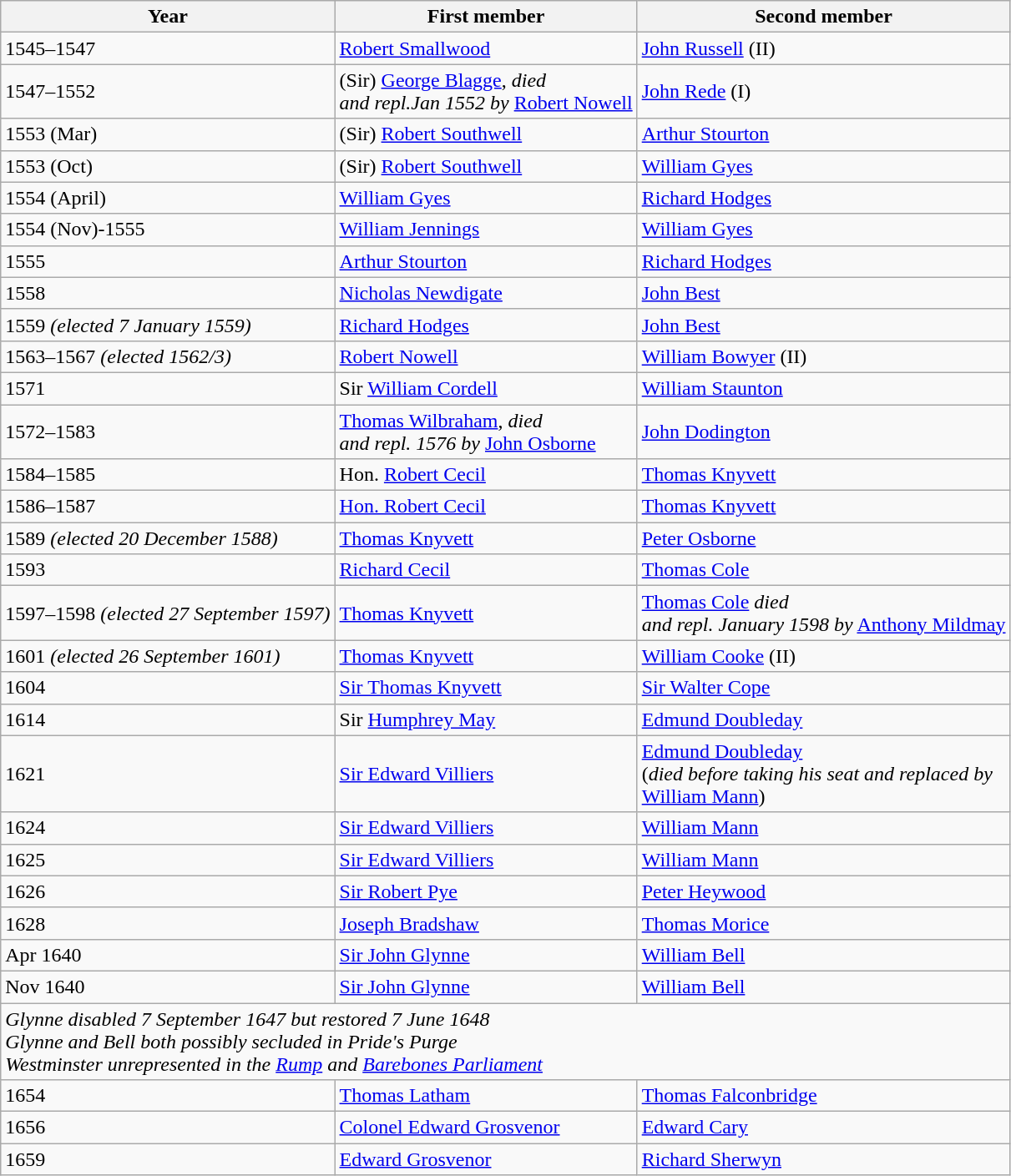<table class="wikitable">
<tr>
<th>Year</th>
<th>First member</th>
<th>Second member</th>
</tr>
<tr>
<td>1545–1547</td>
<td><a href='#'>Robert Smallwood</a></td>
<td><a href='#'>John Russell</a> (II)</td>
</tr>
<tr>
<td>1547–1552</td>
<td>(Sir) <a href='#'>George Blagge</a>, <em>died <br> and repl.Jan 1552 by</em> <a href='#'>Robert Nowell</a></td>
<td><a href='#'>John Rede</a> (I)</td>
</tr>
<tr>
<td>1553 (Mar)</td>
<td>(Sir) <a href='#'>Robert Southwell</a></td>
<td><a href='#'>Arthur Stourton</a></td>
</tr>
<tr>
<td>1553 (Oct)</td>
<td>(Sir) <a href='#'>Robert Southwell</a></td>
<td><a href='#'>William Gyes</a></td>
</tr>
<tr>
<td>1554 (April)</td>
<td><a href='#'>William Gyes</a></td>
<td><a href='#'>Richard Hodges</a></td>
</tr>
<tr>
<td>1554 (Nov)-1555</td>
<td><a href='#'>William Jennings</a></td>
<td><a href='#'>William Gyes</a></td>
</tr>
<tr>
<td>1555</td>
<td><a href='#'>Arthur Stourton</a></td>
<td><a href='#'>Richard Hodges</a></td>
</tr>
<tr>
<td>1558</td>
<td><a href='#'>Nicholas Newdigate</a></td>
<td><a href='#'>John Best</a></td>
</tr>
<tr>
<td>1559 <em>(elected 7 January 1559)</em></td>
<td><a href='#'>Richard Hodges</a></td>
<td><a href='#'>John Best</a></td>
</tr>
<tr>
<td>1563–1567 <em>(elected 1562/3)</em></td>
<td><a href='#'>Robert Nowell</a></td>
<td><a href='#'>William Bowyer</a> (II)</td>
</tr>
<tr>
<td>1571</td>
<td>Sir <a href='#'>William Cordell</a></td>
<td><a href='#'>William Staunton</a></td>
</tr>
<tr>
<td>1572–1583</td>
<td><a href='#'>Thomas Wilbraham</a>, <em>died <br> and repl. 1576 by</em> <a href='#'>John Osborne</a></td>
<td><a href='#'>John Dodington</a></td>
</tr>
<tr>
<td>1584–1585</td>
<td>Hon. <a href='#'>Robert Cecil</a></td>
<td><a href='#'>Thomas Knyvett</a></td>
</tr>
<tr>
<td>1586–1587</td>
<td><a href='#'>Hon. Robert Cecil</a></td>
<td><a href='#'>Thomas Knyvett</a></td>
</tr>
<tr>
<td>1589 <em>(elected 20 December 1588)</em></td>
<td><a href='#'>Thomas Knyvett</a></td>
<td><a href='#'>Peter Osborne</a></td>
</tr>
<tr>
<td>1593</td>
<td><a href='#'>Richard Cecil</a></td>
<td><a href='#'>Thomas Cole</a></td>
</tr>
<tr>
<td>1597–1598 <em>(elected 27 September 1597)</em></td>
<td><a href='#'>Thomas Knyvett</a></td>
<td><a href='#'>Thomas Cole</a> <em>died <br> and repl. January 1598 by</em> <a href='#'>Anthony Mildmay</a></td>
</tr>
<tr>
<td>1601 <em>(elected 26 September 1601)</em></td>
<td><a href='#'>Thomas Knyvett</a></td>
<td><a href='#'>William Cooke</a> (II)</td>
</tr>
<tr>
<td>1604</td>
<td><a href='#'>Sir Thomas Knyvett</a></td>
<td><a href='#'>Sir Walter Cope</a></td>
</tr>
<tr>
<td>1614</td>
<td>Sir <a href='#'>Humphrey May</a></td>
<td><a href='#'>Edmund Doubleday</a></td>
</tr>
<tr>
<td>1621</td>
<td><a href='#'>Sir Edward Villiers</a></td>
<td><a href='#'>Edmund Doubleday</a><br> (<em>died before taking his seat and replaced by</em><br> <a href='#'>William Mann</a>)</td>
</tr>
<tr>
<td>1624</td>
<td><a href='#'>Sir Edward Villiers</a></td>
<td><a href='#'>William Mann</a></td>
</tr>
<tr>
<td>1625</td>
<td><a href='#'>Sir Edward Villiers</a></td>
<td><a href='#'>William Mann</a></td>
</tr>
<tr>
<td>1626</td>
<td><a href='#'>Sir Robert Pye</a></td>
<td><a href='#'>Peter Heywood</a></td>
</tr>
<tr>
<td>1628</td>
<td><a href='#'>Joseph Bradshaw</a></td>
<td><a href='#'>Thomas Morice</a></td>
</tr>
<tr>
<td>Apr 1640</td>
<td><a href='#'>Sir John Glynne</a></td>
<td><a href='#'>William Bell</a></td>
</tr>
<tr>
<td>Nov 1640</td>
<td><a href='#'>Sir John Glynne</a></td>
<td><a href='#'>William Bell</a></td>
</tr>
<tr>
<td colspan="3"><em>Glynne disabled 7 September 1647 but restored 7 June 1648 <br> Glynne and Bell both possibly secluded in Pride's Purge<br>Westminster unrepresented in the <a href='#'>Rump</a> and <a href='#'>Barebones Parliament</a></em></td>
</tr>
<tr>
<td>1654</td>
<td><a href='#'>Thomas Latham</a></td>
<td><a href='#'>Thomas Falconbridge</a></td>
</tr>
<tr>
<td>1656</td>
<td><a href='#'>Colonel Edward Grosvenor</a></td>
<td><a href='#'>Edward Cary</a></td>
</tr>
<tr>
<td>1659</td>
<td><a href='#'>Edward Grosvenor</a></td>
<td><a href='#'>Richard Sherwyn</a></td>
</tr>
</table>
